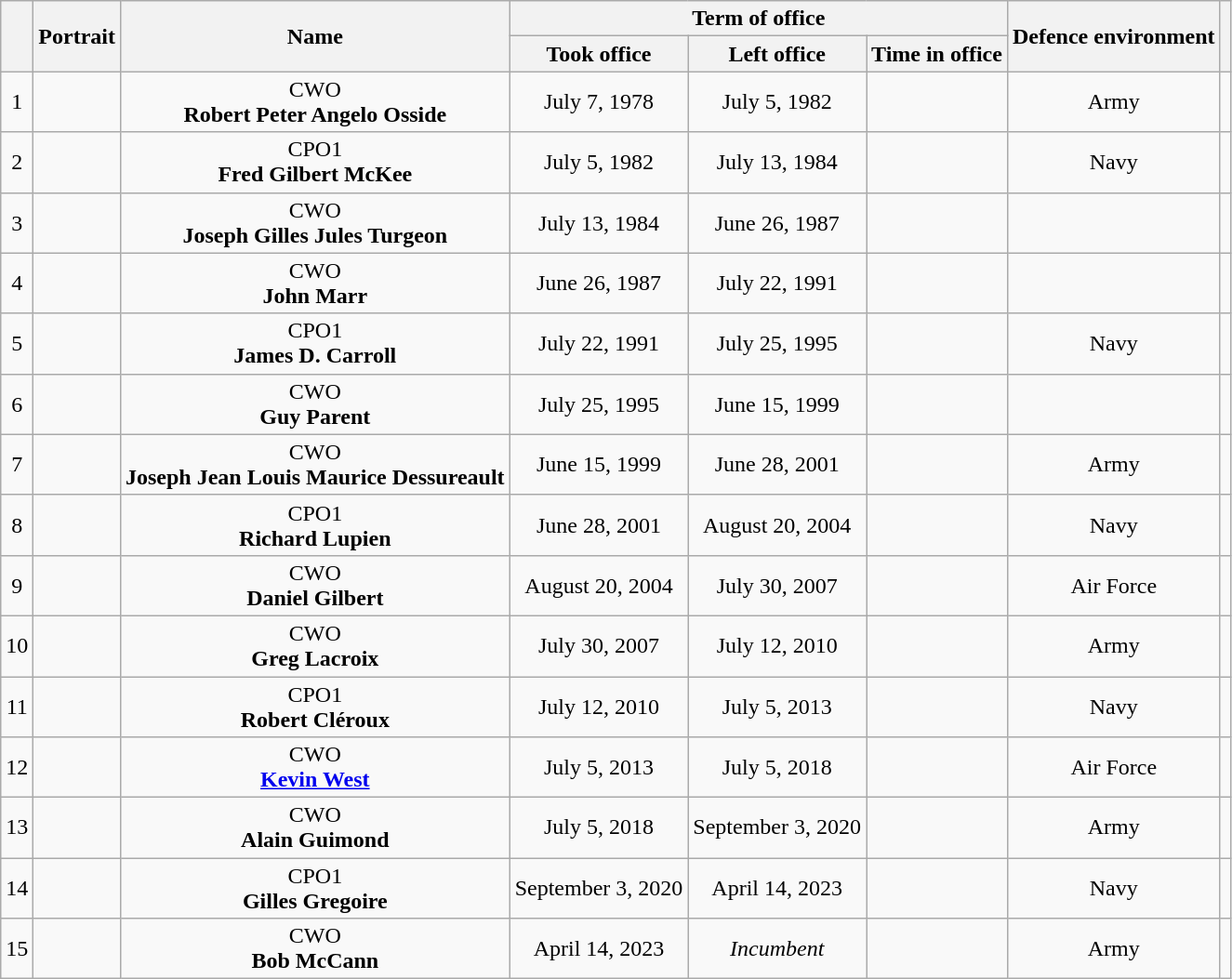<table class="wikitable sortable sticky-header-multi" style="text-align:center">
<tr>
<th rowspan=2></th>
<th rowspan=2 class=unsortable>Portrait</th>
<th rowspan=2>Name<br></th>
<th colspan=3>Term of office</th>
<th rowspan=2>Defence environment</th>
<th rowspan=2 class=unsortable></th>
</tr>
<tr>
<th>Took office</th>
<th>Left office</th>
<th>Time in office</th>
</tr>
<tr>
<td>1</td>
<td></td>
<td>CWO<br><strong>Robert Peter Angelo Osside</strong> <br></td>
<td>July 7, 1978</td>
<td>July 5, 1982</td>
<td></td>
<td>Army</td>
<td></td>
</tr>
<tr>
<td>2</td>
<td></td>
<td>CPO1<br><strong>Fred Gilbert McKee</strong> <br></td>
<td>July 5, 1982</td>
<td>July 13, 1984</td>
<td></td>
<td>Navy</td>
<td></td>
</tr>
<tr>
<td>3</td>
<td></td>
<td>CWO<br><strong>Joseph Gilles Jules Turgeon</strong> </td>
<td>July 13, 1984</td>
<td>June 26, 1987</td>
<td></td>
<td></td>
<td></td>
</tr>
<tr>
<td>4</td>
<td></td>
<td>CWO<br><strong>John Marr</strong> </td>
<td>June 26, 1987</td>
<td>July 22, 1991</td>
<td></td>
<td></td>
<td></td>
</tr>
<tr>
<td>5</td>
<td></td>
<td>CPO1<br><strong>James D. Carroll</strong> <br></td>
<td>July 22, 1991</td>
<td>July 25, 1995</td>
<td></td>
<td>Navy</td>
<td></td>
</tr>
<tr>
<td>6</td>
<td></td>
<td>CWO<br><strong>Guy Parent</strong> </td>
<td>July 25, 1995</td>
<td>June 15, 1999</td>
<td></td>
<td></td>
<td></td>
</tr>
<tr>
<td>7</td>
<td></td>
<td>CWO<br><strong>Joseph Jean Louis Maurice Dessureault</strong> </td>
<td>June 15, 1999</td>
<td>June 28, 2001</td>
<td></td>
<td>Army</td>
<td></td>
</tr>
<tr>
<td>8</td>
<td></td>
<td>CPO1<br><strong>Richard Lupien</strong> </td>
<td>June 28, 2001</td>
<td>August 20, 2004</td>
<td></td>
<td>Navy</td>
<td></td>
</tr>
<tr>
<td>9</td>
<td></td>
<td>CWO<br><strong>Daniel Gilbert</strong> </td>
<td>August 20, 2004</td>
<td>July 30, 2007</td>
<td></td>
<td>Air Force</td>
<td></td>
</tr>
<tr>
<td>10</td>
<td></td>
<td>CWO<br><strong>Greg Lacroix</strong> </td>
<td>July 30, 2007</td>
<td>July 12, 2010</td>
<td></td>
<td>Army</td>
<td></td>
</tr>
<tr>
<td>11</td>
<td></td>
<td>CPO1<br><strong>Robert Cléroux</strong> </td>
<td>July 12, 2010</td>
<td>July 5, 2013</td>
<td></td>
<td>Navy</td>
<td></td>
</tr>
<tr>
<td>12</td>
<td></td>
<td>CWO<br><strong><a href='#'>Kevin West</a></strong> </td>
<td>July 5, 2013</td>
<td>July 5, 2018</td>
<td></td>
<td>Air Force</td>
<td></td>
</tr>
<tr>
<td>13</td>
<td></td>
<td>CWO<br><strong>Alain Guimond</strong> </td>
<td>July 5, 2018</td>
<td>September 3, 2020</td>
<td></td>
<td>Army</td>
<td></td>
</tr>
<tr>
<td>14</td>
<td></td>
<td>CPO1<br><strong>Gilles Gregoire</strong> </td>
<td>September 3, 2020</td>
<td>April 14, 2023</td>
<td></td>
<td>Navy</td>
<td></td>
</tr>
<tr>
<td>15</td>
<td></td>
<td>CWO<br><strong>Bob McCann</strong> </td>
<td>April 14, 2023</td>
<td><em>Incumbent</em></td>
<td></td>
<td>Army</td>
<td></td>
</tr>
</table>
